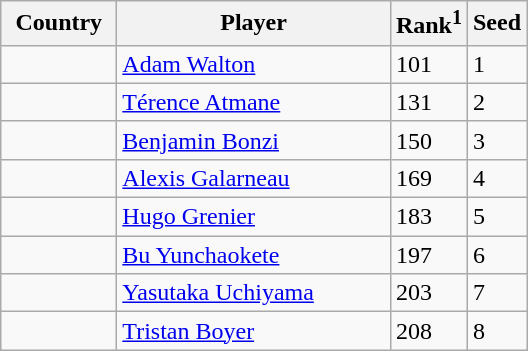<table class="sortable wikitable">
<tr>
<th style="width:70px;">Country</th>
<th style="width:175px;">Player</th>
<th>Rank<sup>1</sup></th>
<th>Seed</th>
</tr>
<tr>
<td></td>
<td><a href='#'>Adam Walton</a></td>
<td>101</td>
<td>1</td>
</tr>
<tr>
<td></td>
<td><a href='#'>Térence Atmane</a></td>
<td>131</td>
<td>2</td>
</tr>
<tr>
<td></td>
<td><a href='#'>Benjamin Bonzi</a></td>
<td>150</td>
<td>3</td>
</tr>
<tr>
<td></td>
<td><a href='#'>Alexis Galarneau</a></td>
<td>169</td>
<td>4</td>
</tr>
<tr>
<td></td>
<td><a href='#'>Hugo Grenier</a></td>
<td>183</td>
<td>5</td>
</tr>
<tr>
<td></td>
<td><a href='#'>Bu Yunchaokete</a></td>
<td>197</td>
<td>6</td>
</tr>
<tr>
<td></td>
<td><a href='#'>Yasutaka Uchiyama</a></td>
<td>203</td>
<td>7</td>
</tr>
<tr>
<td></td>
<td><a href='#'>Tristan Boyer</a></td>
<td>208</td>
<td>8</td>
</tr>
</table>
